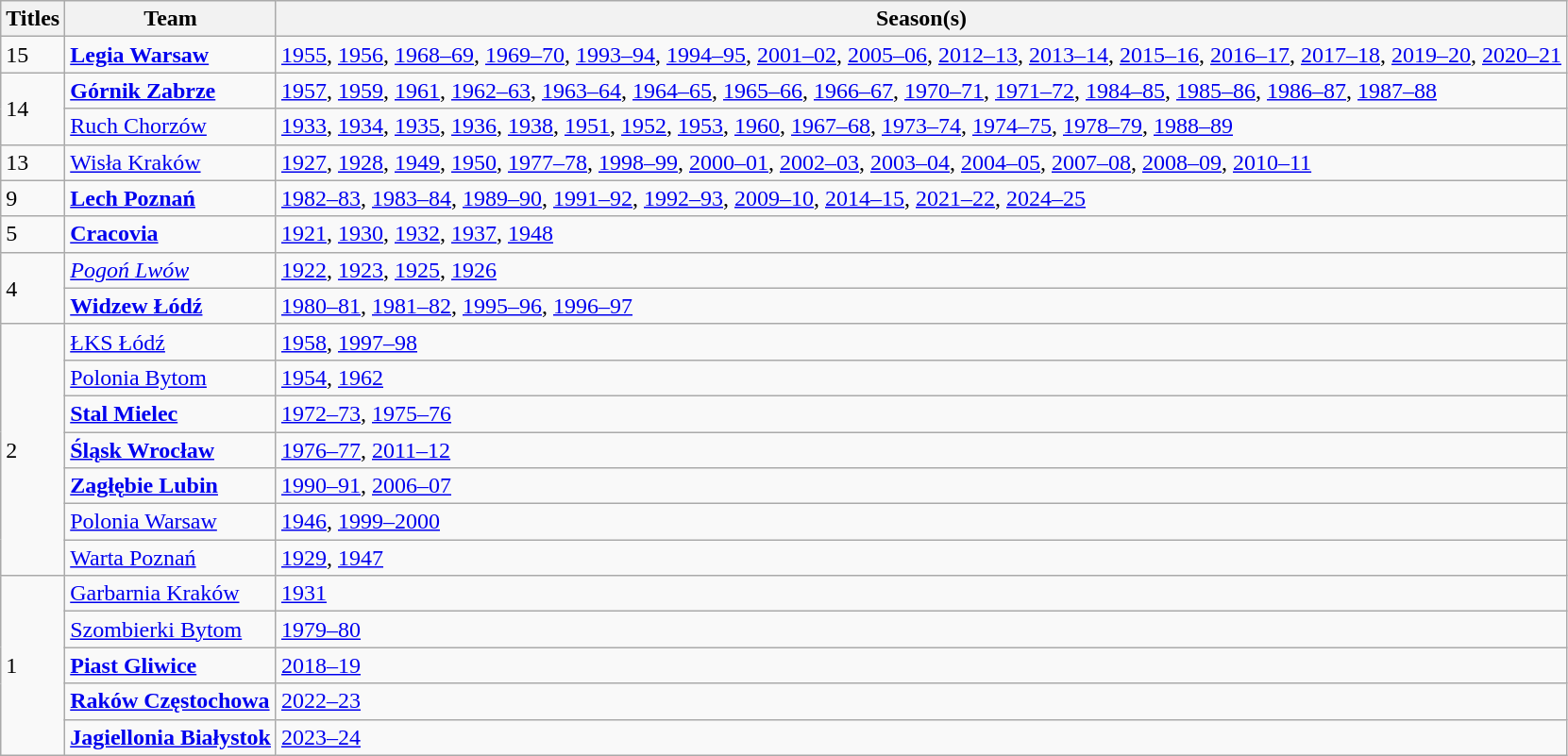<table class="wikitable">
<tr>
<th><strong>Titles</strong></th>
<th><strong>Team</strong></th>
<th><strong>Season(s)</strong></th>
</tr>
<tr>
<td>15</td>
<td><strong><a href='#'>Legia Warsaw</a></strong></td>
<td><a href='#'>1955</a>, <a href='#'>1956</a>, <a href='#'>1968–69</a>, <a href='#'>1969–70</a>, <a href='#'>1993–94</a>, <a href='#'>1994–95</a>, <a href='#'>2001–02</a>, <a href='#'>2005–06</a>, <a href='#'>2012–13</a>, <a href='#'>2013–14</a>, <a href='#'>2015–16</a>, <a href='#'>2016–17</a>, <a href='#'>2017–18</a>, <a href='#'>2019–20</a>, <a href='#'>2020–21</a></td>
</tr>
<tr>
<td rowspan="2">14</td>
<td><strong><a href='#'>Górnik Zabrze</a></strong></td>
<td><a href='#'>1957</a>, <a href='#'>1959</a>, <a href='#'>1961</a>, <a href='#'>1962–63</a>, <a href='#'>1963–64</a>, <a href='#'>1964–65</a>, <a href='#'>1965–66</a>, <a href='#'>1966–67</a>, <a href='#'>1970–71</a>, <a href='#'>1971–72</a>, <a href='#'>1984–85</a>, <a href='#'>1985–86</a>, <a href='#'>1986–87</a>, <a href='#'>1987–88</a></td>
</tr>
<tr>
<td><a href='#'>Ruch Chorzów</a></td>
<td><a href='#'>1933</a>, <a href='#'>1934</a>, <a href='#'>1935</a>, <a href='#'>1936</a>, <a href='#'>1938</a>, <a href='#'>1951</a>, <a href='#'>1952</a>, <a href='#'>1953</a>, <a href='#'>1960</a>, <a href='#'>1967–68</a>, <a href='#'>1973–74</a>, <a href='#'>1974–75</a>, <a href='#'>1978–79</a>, <a href='#'>1988–89</a></td>
</tr>
<tr>
<td>13</td>
<td><a href='#'>Wisła Kraków</a></td>
<td><a href='#'>1927</a>, <a href='#'>1928</a>, <a href='#'>1949</a>, <a href='#'>1950</a>, <a href='#'>1977–78</a>, <a href='#'>1998–99</a>, <a href='#'>2000–01</a>, <a href='#'>2002–03</a>, <a href='#'>2003–04</a>, <a href='#'>2004–05</a>, <a href='#'>2007–08</a>, <a href='#'>2008–09</a>, <a href='#'>2010–11</a></td>
</tr>
<tr>
<td>9</td>
<td><strong><a href='#'>Lech Poznań</a></strong></td>
<td><a href='#'>1982–83</a>, <a href='#'>1983–84</a>, <a href='#'>1989–90</a>, <a href='#'>1991–92</a>, <a href='#'>1992–93</a>, <a href='#'>2009–10</a>, <a href='#'>2014–15</a>, <a href='#'>2021–22</a>, <a href='#'>2024–25</a></td>
</tr>
<tr>
<td>5</td>
<td><strong><a href='#'>Cracovia</a></strong></td>
<td><a href='#'>1921</a>, <a href='#'>1930</a>, <a href='#'>1932</a>, <a href='#'>1937</a>, <a href='#'>1948</a></td>
</tr>
<tr>
<td rowspan="2">4</td>
<td><em><a href='#'>Pogoń Lwów</a></em></td>
<td><a href='#'>1922</a>, <a href='#'>1923</a>, <a href='#'>1925</a>, <a href='#'>1926</a></td>
</tr>
<tr>
<td><strong><a href='#'>Widzew Łódź</a></strong></td>
<td><a href='#'>1980–81</a>, <a href='#'>1981–82</a>, <a href='#'>1995–96</a>, <a href='#'>1996–97</a></td>
</tr>
<tr>
<td rowspan="7">2</td>
<td><a href='#'>ŁKS Łódź</a></td>
<td><a href='#'>1958</a>, <a href='#'>1997–98</a></td>
</tr>
<tr>
<td><a href='#'>Polonia Bytom</a></td>
<td><a href='#'>1954</a>, <a href='#'>1962</a></td>
</tr>
<tr>
<td><strong><a href='#'>Stal Mielec</a></strong></td>
<td><a href='#'>1972–73</a>, <a href='#'>1975–76</a></td>
</tr>
<tr>
<td><strong><a href='#'>Śląsk Wrocław</a></strong></td>
<td><a href='#'>1976–77</a>, <a href='#'>2011–12</a></td>
</tr>
<tr>
<td><strong><a href='#'>Zagłębie Lubin</a></strong></td>
<td><a href='#'>1990–91</a>, <a href='#'>2006–07</a></td>
</tr>
<tr>
<td><a href='#'>Polonia Warsaw</a></td>
<td><a href='#'>1946</a>, <a href='#'>1999–2000</a></td>
</tr>
<tr>
<td><a href='#'>Warta Poznań</a></td>
<td><a href='#'>1929</a>, <a href='#'>1947</a></td>
</tr>
<tr>
<td rowspan="5">1</td>
<td><a href='#'>Garbarnia Kraków</a></td>
<td><a href='#'>1931</a></td>
</tr>
<tr>
<td><a href='#'>Szombierki Bytom</a></td>
<td><a href='#'>1979–80</a></td>
</tr>
<tr>
<td><strong><a href='#'>Piast Gliwice</a></strong></td>
<td><a href='#'>2018–19</a></td>
</tr>
<tr>
<td><strong><a href='#'>Raków Częstochowa</a></strong></td>
<td><a href='#'>2022–23</a></td>
</tr>
<tr>
<td><strong><a href='#'>Jagiellonia Białystok</a></strong></td>
<td><a href='#'>2023–24</a></td>
</tr>
</table>
